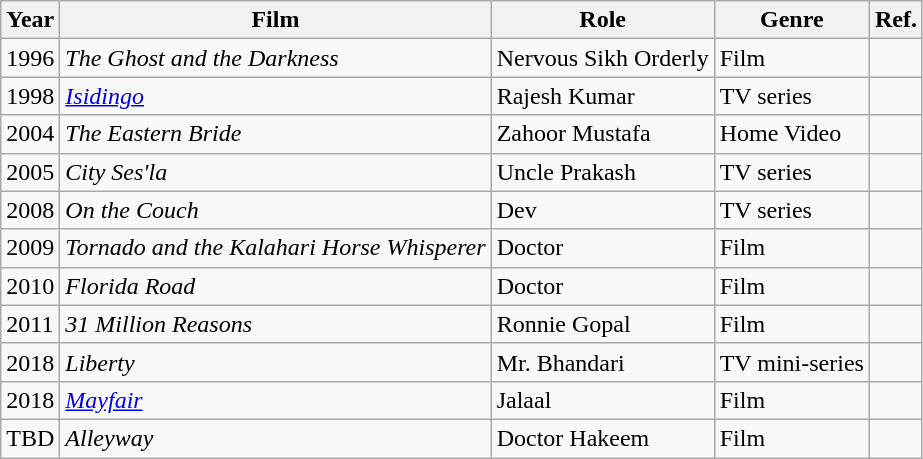<table class="wikitable">
<tr>
<th>Year</th>
<th>Film</th>
<th>Role</th>
<th>Genre</th>
<th>Ref.</th>
</tr>
<tr>
<td>1996</td>
<td><em>The Ghost and the Darkness</em></td>
<td>Nervous Sikh Orderly</td>
<td>Film</td>
<td></td>
</tr>
<tr>
<td>1998</td>
<td><em><a href='#'>Isidingo</a></em></td>
<td>Rajesh Kumar</td>
<td>TV series</td>
<td></td>
</tr>
<tr>
<td>2004</td>
<td><em>The Eastern Bride</em></td>
<td>Zahoor Mustafa</td>
<td>Home Video</td>
<td></td>
</tr>
<tr>
<td>2005</td>
<td><em>City Ses'la</em></td>
<td>Uncle Prakash</td>
<td>TV series</td>
<td></td>
</tr>
<tr>
<td>2008</td>
<td><em>On the Couch</em></td>
<td>Dev</td>
<td>TV series</td>
<td></td>
</tr>
<tr>
<td>2009</td>
<td><em>Tornado and the Kalahari Horse Whisperer</em></td>
<td>Doctor</td>
<td>Film</td>
<td></td>
</tr>
<tr>
<td>2010</td>
<td><em>Florida Road</em></td>
<td>Doctor</td>
<td>Film</td>
<td></td>
</tr>
<tr>
<td>2011</td>
<td><em>31 Million Reasons</em></td>
<td>Ronnie Gopal</td>
<td>Film</td>
<td></td>
</tr>
<tr>
<td>2018</td>
<td><em>Liberty</em></td>
<td>Mr. Bhandari</td>
<td>TV mini-series</td>
<td></td>
</tr>
<tr>
<td>2018</td>
<td><em><a href='#'>Mayfair</a></em></td>
<td>Jalaal</td>
<td>Film</td>
<td></td>
</tr>
<tr>
<td>TBD</td>
<td><em>Alleyway</em></td>
<td>Doctor Hakeem</td>
<td>Film</td>
<td></td>
</tr>
</table>
